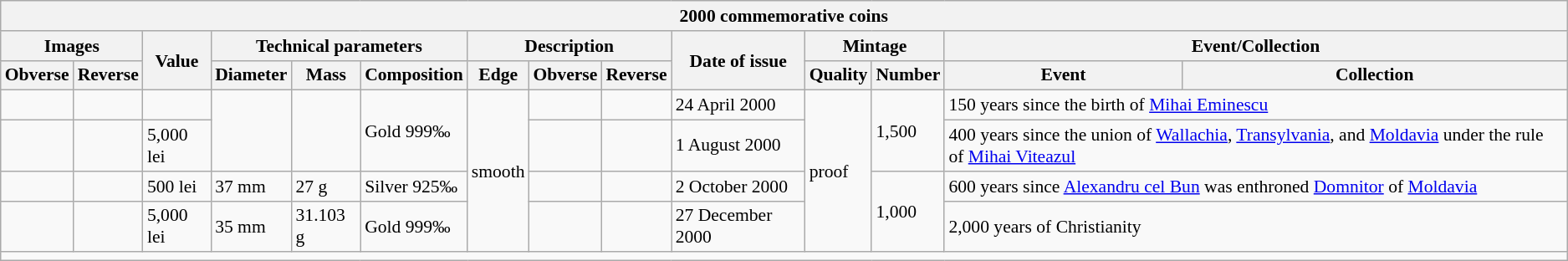<table class="wikitable" style="font-size: 90%">
<tr>
<th colspan="14">2000 commemorative coins</th>
</tr>
<tr>
<th colspan=2>Images</th>
<th rowspan=2>Value</th>
<th colspan=3>Technical parameters</th>
<th colspan=3>Description</th>
<th rowspan=2>Date of issue</th>
<th colspan=2>Mintage</th>
<th colspan=2>Event/Collection</th>
</tr>
<tr>
<th>Obverse</th>
<th>Reverse</th>
<th>Diameter</th>
<th>Mass</th>
<th>Composition</th>
<th>Edge</th>
<th>Obverse</th>
<th>Reverse</th>
<th>Quality</th>
<th>Number</th>
<th>Event</th>
<th>Collection</th>
</tr>
<tr>
<td></td>
<td></td>
<td></td>
<td rowspan="2"></td>
<td rowspan="2"></td>
<td rowspan="2">Gold 999‰</td>
<td rowspan="4">smooth</td>
<td></td>
<td></td>
<td>24 April 2000</td>
<td rowspan="4">proof</td>
<td rowspan="2">1,500</td>
<td colspan=2>150 years since the birth of <a href='#'>Mihai Eminescu</a></td>
</tr>
<tr>
<td></td>
<td></td>
<td>5,000 lei</td>
<td></td>
<td></td>
<td>1 August 2000</td>
<td colspan=2>400 years since the union of <a href='#'>Wallachia</a>, <a href='#'>Transylvania</a>, and <a href='#'>Moldavia</a> under the rule of <a href='#'>Mihai Viteazul</a></td>
</tr>
<tr>
<td></td>
<td></td>
<td>500 lei</td>
<td>37 mm</td>
<td>27 g</td>
<td>Silver 925‰</td>
<td></td>
<td></td>
<td>2 October 2000</td>
<td rowspan="2">1,000</td>
<td colspan=2>600 years since <a href='#'>Alexandru cel Bun</a> was enthroned <a href='#'>Domnitor</a> of <a href='#'>Moldavia</a></td>
</tr>
<tr>
<td></td>
<td></td>
<td>5,000 lei</td>
<td>35 mm</td>
<td>31.103 g</td>
<td>Gold 999‰</td>
<td></td>
<td></td>
<td>27 December 2000</td>
<td colspan="2">2,000 years of Christianity</td>
</tr>
<tr>
<td colspan="14"></td>
</tr>
</table>
